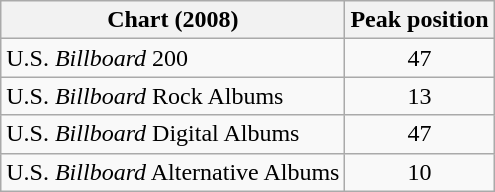<table class="wikitable sortable">
<tr>
<th>Chart (2008)</th>
<th>Peak position</th>
</tr>
<tr>
<td>U.S. <em>Billboard</em> 200</td>
<td align="center">47</td>
</tr>
<tr>
<td>U.S. <em>Billboard</em> Rock Albums</td>
<td align="center">13</td>
</tr>
<tr>
<td>U.S. <em>Billboard</em> Digital Albums</td>
<td align="center">47</td>
</tr>
<tr>
<td>U.S. <em>Billboard</em> Alternative Albums</td>
<td align="center">10</td>
</tr>
</table>
